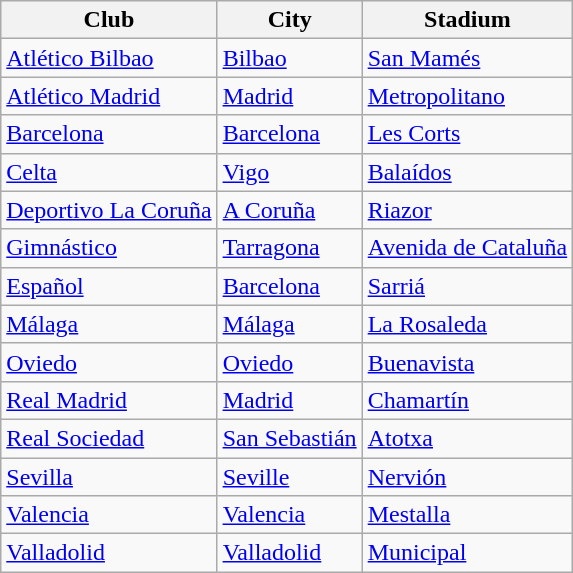<table class="wikitable sortable">
<tr>
<th>Club</th>
<th>City</th>
<th>Stadium</th>
</tr>
<tr>
<td><a href='#'>Atlético Bilbao</a></td>
<td><a href='#'>Bilbao</a></td>
<td><a href='#'>San Mamés</a></td>
</tr>
<tr>
<td><a href='#'>Atlético Madrid</a></td>
<td><a href='#'>Madrid</a></td>
<td><a href='#'>Metropolitano</a></td>
</tr>
<tr>
<td><a href='#'>Barcelona</a></td>
<td><a href='#'>Barcelona</a></td>
<td><a href='#'>Les Corts</a></td>
</tr>
<tr>
<td><a href='#'>Celta</a></td>
<td><a href='#'>Vigo</a></td>
<td><a href='#'>Balaídos</a></td>
</tr>
<tr>
<td><a href='#'>Deportivo La Coruña</a></td>
<td><a href='#'>A Coruña</a></td>
<td><a href='#'>Riazor</a></td>
</tr>
<tr>
<td><a href='#'>Gimnástico</a></td>
<td><a href='#'>Tarragona</a></td>
<td><a href='#'>Avenida de Cataluña</a></td>
</tr>
<tr>
<td><a href='#'>Español</a></td>
<td><a href='#'>Barcelona</a></td>
<td><a href='#'>Sarriá</a></td>
</tr>
<tr>
<td><a href='#'>Málaga</a></td>
<td><a href='#'>Málaga</a></td>
<td><a href='#'>La Rosaleda</a></td>
</tr>
<tr>
<td><a href='#'>Oviedo</a></td>
<td><a href='#'>Oviedo</a></td>
<td><a href='#'>Buenavista</a></td>
</tr>
<tr>
<td><a href='#'>Real Madrid</a></td>
<td><a href='#'>Madrid</a></td>
<td><a href='#'>Chamartín</a></td>
</tr>
<tr>
<td><a href='#'>Real Sociedad</a></td>
<td><a href='#'>San Sebastián</a></td>
<td><a href='#'>Atotxa</a></td>
</tr>
<tr>
<td><a href='#'>Sevilla</a></td>
<td><a href='#'>Seville</a></td>
<td><a href='#'>Nervión</a></td>
</tr>
<tr>
<td><a href='#'>Valencia</a></td>
<td><a href='#'>Valencia</a></td>
<td><a href='#'>Mestalla</a></td>
</tr>
<tr>
<td><a href='#'>Valladolid</a></td>
<td><a href='#'>Valladolid</a></td>
<td><a href='#'>Municipal</a></td>
</tr>
</table>
